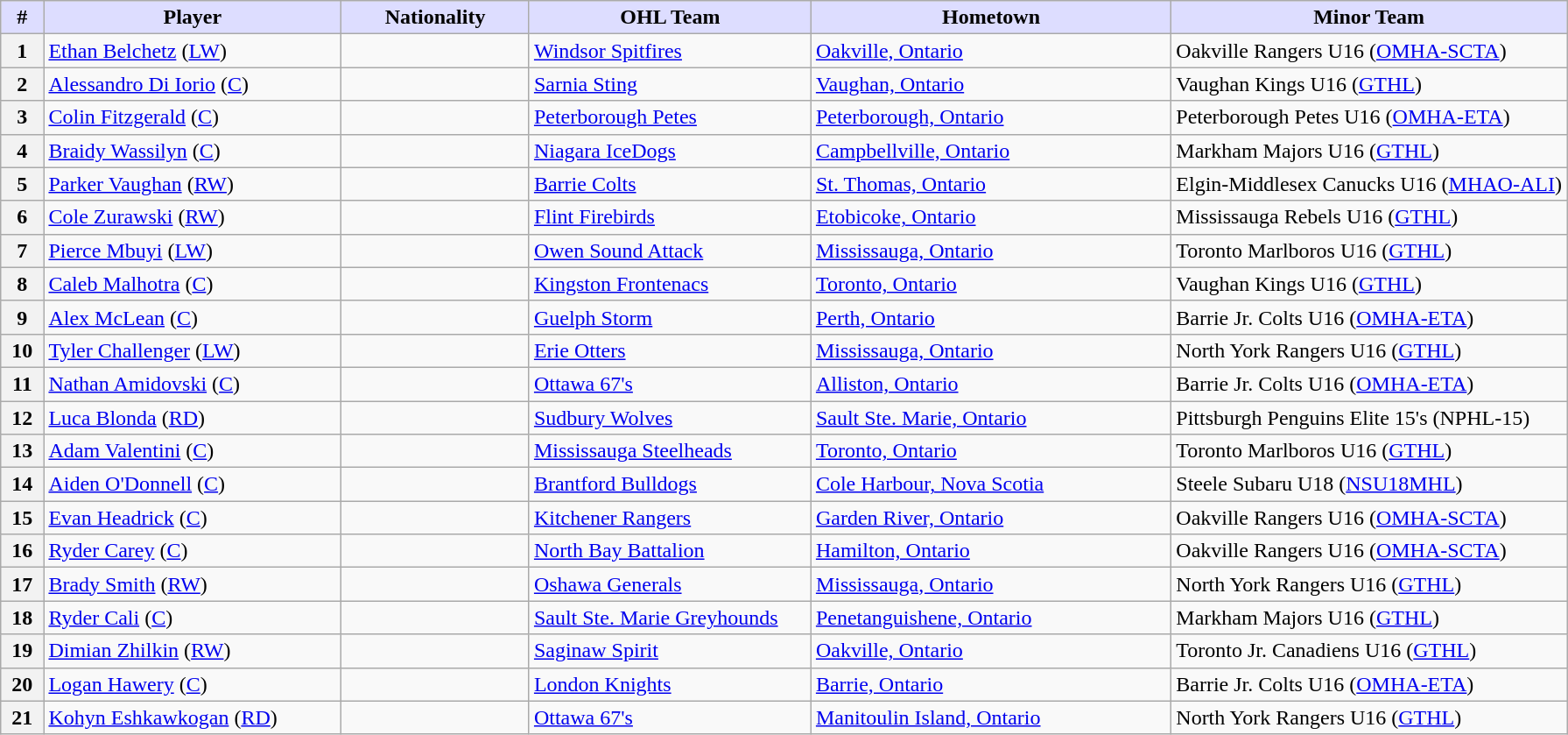<table class="wikitable">
<tr>
<th style="background:#ddf; width:2.75%;">#</th>
<th style="background:#ddf; width:19.0%;">Player</th>
<th style="background:#ddf; width:12.0%;">Nationality</th>
<th style="background:#ddf; width:18.0%;">OHL Team</th>
<th style="background:#ddf; width:23.0%;">Hometown</th>
<th style="background:#ddf; width:100.0%;">Minor Team</th>
</tr>
<tr>
<th>1</th>
<td><a href='#'>Ethan Belchetz</a> (<a href='#'>LW</a>)</td>
<td></td>
<td><a href='#'>Windsor Spitfires</a></td>
<td><a href='#'>Oakville, Ontario</a></td>
<td>Oakville Rangers U16 (<a href='#'>OMHA-SCTA</a>)</td>
</tr>
<tr>
<th>2</th>
<td><a href='#'>Alessandro Di Iorio</a> (<a href='#'>C</a>)</td>
<td></td>
<td><a href='#'>Sarnia Sting</a></td>
<td><a href='#'>Vaughan, Ontario</a></td>
<td>Vaughan Kings U16 (<a href='#'>GTHL</a>)</td>
</tr>
<tr>
<th>3</th>
<td><a href='#'>Colin Fitzgerald</a> (<a href='#'>C</a>)</td>
<td></td>
<td><a href='#'>Peterborough Petes</a></td>
<td><a href='#'>Peterborough, Ontario</a></td>
<td>Peterborough Petes U16 (<a href='#'>OMHA-ETA</a>)</td>
</tr>
<tr>
<th>4</th>
<td><a href='#'>Braidy Wassilyn</a> (<a href='#'>C</a>)</td>
<td></td>
<td><a href='#'>Niagara IceDogs</a></td>
<td><a href='#'>Campbellville, Ontario</a></td>
<td>Markham Majors U16 (<a href='#'>GTHL</a>)</td>
</tr>
<tr>
<th>5</th>
<td><a href='#'>Parker Vaughan</a> (<a href='#'>RW</a>)</td>
<td></td>
<td><a href='#'>Barrie Colts</a></td>
<td><a href='#'>St. Thomas, Ontario</a></td>
<td>Elgin-Middlesex Canucks U16 (<a href='#'>MHAO-ALI</a>)</td>
</tr>
<tr>
<th>6</th>
<td><a href='#'>Cole Zurawski</a> (<a href='#'>RW</a>)</td>
<td></td>
<td><a href='#'>Flint Firebirds</a></td>
<td><a href='#'>Etobicoke, Ontario</a></td>
<td>Mississauga Rebels U16 (<a href='#'>GTHL</a>)</td>
</tr>
<tr>
<th>7</th>
<td><a href='#'>Pierce Mbuyi</a> (<a href='#'>LW</a>)</td>
<td></td>
<td><a href='#'>Owen Sound Attack</a></td>
<td><a href='#'>Mississauga, Ontario</a></td>
<td>Toronto Marlboros U16 (<a href='#'>GTHL</a>)</td>
</tr>
<tr>
<th>8</th>
<td><a href='#'>Caleb Malhotra</a> (<a href='#'>C</a>)</td>
<td></td>
<td><a href='#'>Kingston Frontenacs</a></td>
<td><a href='#'>Toronto, Ontario</a></td>
<td>Vaughan Kings U16 (<a href='#'>GTHL</a>)</td>
</tr>
<tr>
<th>9</th>
<td><a href='#'>Alex McLean</a> (<a href='#'>C</a>)</td>
<td></td>
<td><a href='#'>Guelph Storm</a></td>
<td><a href='#'>Perth, Ontario</a></td>
<td>Barrie Jr. Colts U16 (<a href='#'>OMHA-ETA</a>)</td>
</tr>
<tr>
<th>10</th>
<td><a href='#'>Tyler Challenger</a> (<a href='#'>LW</a>)</td>
<td></td>
<td><a href='#'>Erie Otters</a></td>
<td><a href='#'>Mississauga, Ontario</a></td>
<td>North York Rangers U16 (<a href='#'>GTHL</a>)</td>
</tr>
<tr>
<th>11</th>
<td><a href='#'>Nathan Amidovski</a> (<a href='#'>C</a>)</td>
<td></td>
<td><a href='#'>Ottawa 67's</a></td>
<td><a href='#'>Alliston, Ontario</a></td>
<td>Barrie Jr. Colts U16 (<a href='#'>OMHA-ETA</a>)</td>
</tr>
<tr>
<th>12</th>
<td><a href='#'>Luca Blonda</a> (<a href='#'>RD</a>)</td>
<td></td>
<td><a href='#'>Sudbury Wolves</a></td>
<td><a href='#'>Sault Ste. Marie, Ontario</a></td>
<td>Pittsburgh Penguins Elite 15's (NPHL-15)</td>
</tr>
<tr>
<th>13</th>
<td><a href='#'>Adam Valentini</a> (<a href='#'>C</a>)</td>
<td></td>
<td><a href='#'>Mississauga Steelheads</a></td>
<td><a href='#'>Toronto, Ontario</a></td>
<td>Toronto Marlboros U16 (<a href='#'>GTHL</a>)</td>
</tr>
<tr>
<th>14</th>
<td><a href='#'>Aiden O'Donnell</a> (<a href='#'>C</a>)</td>
<td></td>
<td><a href='#'>Brantford Bulldogs</a></td>
<td><a href='#'>Cole Harbour, Nova Scotia</a></td>
<td>Steele Subaru U18 (<a href='#'>NSU18MHL</a>)</td>
</tr>
<tr>
<th>15</th>
<td><a href='#'>Evan Headrick</a> (<a href='#'>C</a>)</td>
<td></td>
<td><a href='#'>Kitchener Rangers</a></td>
<td><a href='#'>Garden River, Ontario</a></td>
<td>Oakville Rangers U16 (<a href='#'>OMHA-SCTA</a>)</td>
</tr>
<tr>
<th>16</th>
<td><a href='#'>Ryder Carey</a> (<a href='#'>C</a>)</td>
<td></td>
<td><a href='#'>North Bay Battalion</a></td>
<td><a href='#'>Hamilton, Ontario</a></td>
<td>Oakville Rangers U16 (<a href='#'>OMHA-SCTA</a>)</td>
</tr>
<tr>
<th>17</th>
<td><a href='#'>Brady Smith</a> (<a href='#'>RW</a>)</td>
<td></td>
<td><a href='#'>Oshawa Generals</a></td>
<td><a href='#'>Mississauga, Ontario</a></td>
<td>North York Rangers U16 (<a href='#'>GTHL</a>)</td>
</tr>
<tr>
<th>18</th>
<td><a href='#'>Ryder Cali</a> (<a href='#'>C</a>)</td>
<td></td>
<td><a href='#'>Sault Ste. Marie Greyhounds</a></td>
<td><a href='#'>Penetanguishene, Ontario</a></td>
<td>Markham Majors U16 (<a href='#'>GTHL</a>)</td>
</tr>
<tr>
<th>19</th>
<td><a href='#'>Dimian Zhilkin</a> (<a href='#'>RW</a>)</td>
<td></td>
<td><a href='#'>Saginaw Spirit</a></td>
<td><a href='#'>Oakville, Ontario</a></td>
<td>Toronto Jr. Canadiens U16 (<a href='#'>GTHL</a>)</td>
</tr>
<tr>
<th>20</th>
<td><a href='#'>Logan Hawery</a> (<a href='#'>C</a>)</td>
<td></td>
<td><a href='#'>London Knights</a></td>
<td><a href='#'>Barrie, Ontario</a></td>
<td>Barrie Jr. Colts U16 (<a href='#'>OMHA-ETA</a>)</td>
</tr>
<tr>
<th>21</th>
<td><a href='#'>Kohyn Eshkawkogan</a> (<a href='#'>RD</a>)</td>
<td></td>
<td><a href='#'>Ottawa 67's</a></td>
<td><a href='#'>Manitoulin Island, Ontario</a></td>
<td>North York Rangers U16 (<a href='#'>GTHL</a>)</td>
</tr>
</table>
